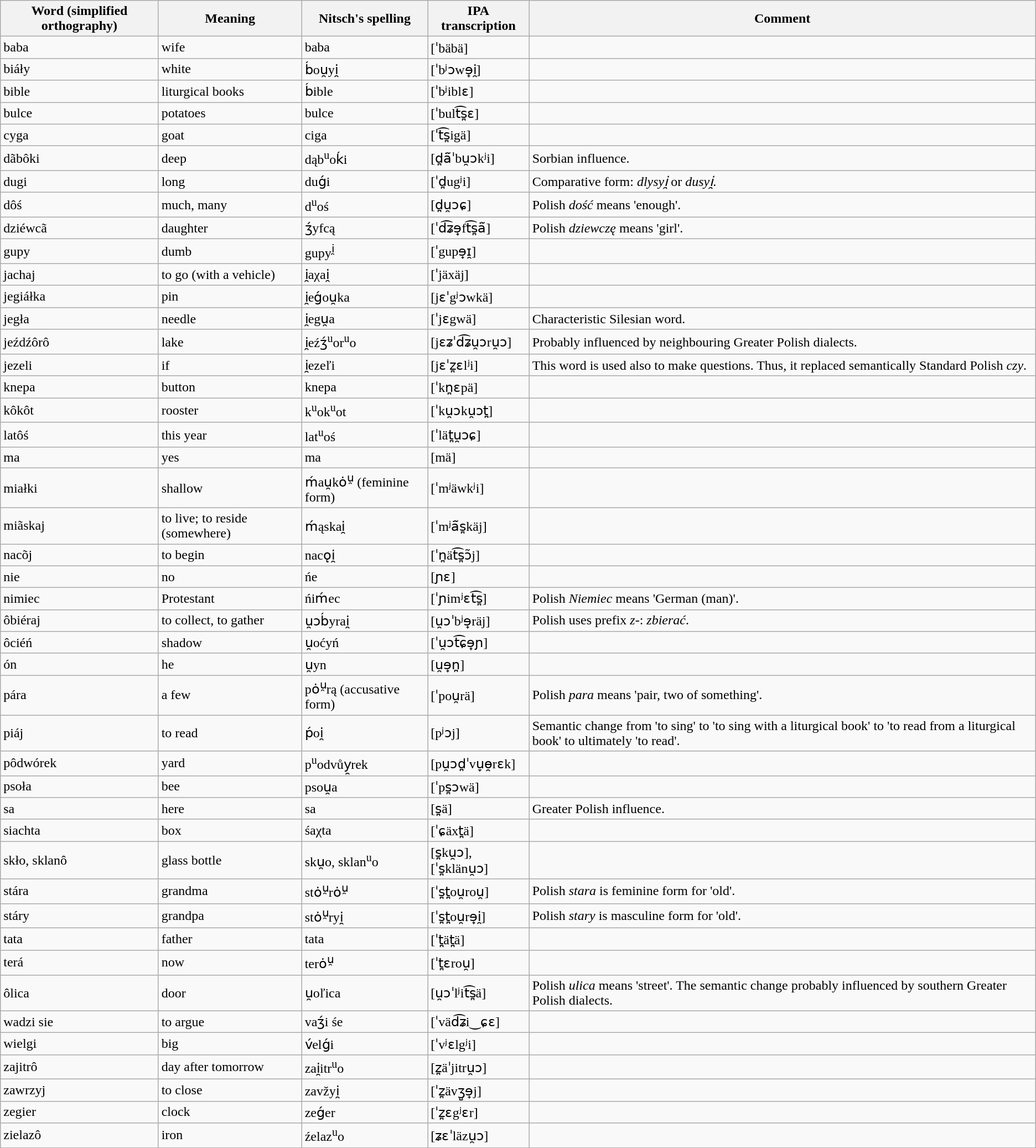<table class="wikitable">
<tr>
<th>Word (simplified orthography)</th>
<th>Meaning</th>
<th>Nitsch's spelling</th>
<th>IPA transcription</th>
<th>Comment</th>
</tr>
<tr>
<td>baba</td>
<td>wife</td>
<td>baba</td>
<td>[ˈbäbä]</td>
<td></td>
</tr>
<tr>
<td>biáły</td>
<td>white</td>
<td>b́ou̯yi̯</td>
<td>[ˈbʲɔwɘ̟i̯]</td>
<td></td>
</tr>
<tr>
<td>bible</td>
<td>liturgical books</td>
<td>b́ible</td>
<td>[ˈbʲiblɛ]</td>
<td></td>
</tr>
<tr>
<td>bulce</td>
<td>potatoes</td>
<td>bulce</td>
<td>[ˈbult͡s̪ɛ]</td>
<td></td>
</tr>
<tr>
<td>cyga</td>
<td>goat</td>
<td>ciga</td>
<td>[ˈt͡s̪igä]</td>
<td></td>
</tr>
<tr>
<td>dãbôki</td>
<td>deep</td>
<td>dąb<sup>u</sup>oḱi</td>
<td>[d̪ä̃ˈbu̯ɔkʲi]</td>
<td>Sorbian influence.</td>
</tr>
<tr>
<td>dugi</td>
<td>long</td>
<td>duǵi</td>
<td>[ˈd̪ugʲi]</td>
<td>Comparative form: <em>dlysyi̯</em> or <em>dusyi̯</em>.</td>
</tr>
<tr>
<td>dôś</td>
<td>much, many</td>
<td>d<sup>u</sup>oś</td>
<td>[d̪u̯ɔɕ]</td>
<td>Polish <em>dość</em> means 'enough'.</td>
</tr>
<tr>
<td>dziéwcã</td>
<td>daughter</td>
<td>ʒ́yfcą</td>
<td>[ˈd͡ʑɘ̟ft͡s̪ä̃]</td>
<td>Polish <em>dziewczę</em> means 'girl'.</td>
</tr>
<tr>
<td>gupy</td>
<td>dumb</td>
<td>gupy<sup>i̯</sup></td>
<td>[ˈgupɘ̟ɪ̯]</td>
<td></td>
</tr>
<tr>
<td>jachaj</td>
<td>to go (with a vehicle)</td>
<td>i̯aχai̯</td>
<td>[ˈjäxäj]</td>
<td></td>
</tr>
<tr>
<td>jegiáłka</td>
<td>pin</td>
<td>i̯eǵou̯ka</td>
<td>[jɛˈgʲɔwkä]</td>
<td></td>
</tr>
<tr>
<td>jegła</td>
<td>needle</td>
<td>i̯egu̯a</td>
<td>[ˈjɛgwä]</td>
<td>Characteristic Silesian word.</td>
</tr>
<tr>
<td>jeźdźôrô</td>
<td>lake</td>
<td>i̯eźʒ́<sup>u</sup>or<sup>u</sup>o</td>
<td>[jɛʑˈd͡ʑu̯ɔru̯ɔ]</td>
<td>Probably influenced by neighbouring Greater Polish dialects.</td>
</tr>
<tr>
<td>jezeli</td>
<td>if</td>
<td>i̯ezeľi</td>
<td>[jɛˈz̪ɛlʲi]</td>
<td>This word is used also to make questions. Thus, it replaced semantically Standard Polish <em>czy</em>.</td>
</tr>
<tr>
<td>knepa</td>
<td>button</td>
<td>knepa</td>
<td>[ˈkn̪ɛpä]</td>
<td></td>
</tr>
<tr>
<td>kôkôt</td>
<td>rooster</td>
<td>k<sup>u</sup>ok<sup>u</sup>ot</td>
<td>[ˈku̯ɔku̯ɔt̪]</td>
<td></td>
</tr>
<tr>
<td>latôś</td>
<td>this year</td>
<td>lat<sup>u</sup>oś</td>
<td>[ˈlät̪u̯ɔɕ]</td>
<td></td>
</tr>
<tr>
<td>ma</td>
<td>yes</td>
<td>ma</td>
<td>[mä]</td>
<td></td>
</tr>
<tr>
<td>miałki</td>
<td>shallow</td>
<td>ḿau̯kȯ<sup>u̯</sup> (feminine form)</td>
<td>[ˈmʲäwkʲi]</td>
<td></td>
</tr>
<tr>
<td>miãskaj</td>
<td>to live; to reside (somewhere)</td>
<td>ḿąskai̯</td>
<td>[ˈmʲä̃s̪käj]</td>
<td></td>
</tr>
<tr>
<td>nacõj</td>
<td>to begin</td>
<td>nacǫi̯</td>
<td>[ˈn̪ät͡s̪ɔ̃j]</td>
<td></td>
</tr>
<tr>
<td>nie</td>
<td>no</td>
<td>ńe</td>
<td>[ɲɛ]</td>
<td></td>
</tr>
<tr>
<td>nimiec</td>
<td>Protestant</td>
<td>ńiḿec</td>
<td>[ˈɲimʲɛt͡s̪]</td>
<td>Polish <em>Niemiec</em> means 'German (man)'.</td>
</tr>
<tr>
<td>ôbiéraj</td>
<td>to collect, to gather</td>
<td>u̯ɔb́yrai̯</td>
<td>[u̯ɔˈbʲɘ̟räj]</td>
<td>Polish uses prefix <em>z</em>-: <em>zbierać</em>.</td>
</tr>
<tr>
<td>ôciéń</td>
<td>shadow</td>
<td>u̯oćyń</td>
<td>[ˈu̯ɔt͡ɕɘ̟ɲ]</td>
<td></td>
</tr>
<tr>
<td>ón</td>
<td>he</td>
<td>u̯yn</td>
<td>[u̯ɘ̟n̪]</td>
<td></td>
</tr>
<tr>
<td>pára</td>
<td>a few</td>
<td>pȯ<sup>u̯</sup>rą (accusative form)</td>
<td>[ˈpou̯rä]</td>
<td>Polish <em>para</em> means 'pair, two of something'.</td>
</tr>
<tr>
<td>piáj</td>
<td>to read</td>
<td>ṕoi̯</td>
<td>[pʲɔj]</td>
<td>Semantic change from 'to sing' to 'to sing with a liturgical book' to 'to read from a liturgical book' to ultimately 'to read'.</td>
</tr>
<tr>
<td>pôdwórek</td>
<td>yard</td>
<td>p<sup>u</sup>odvůy̯rek</td>
<td>[pu̯ɔd̪ˈvu̞ɵ̯rɛk]</td>
<td></td>
</tr>
<tr>
<td>psoła</td>
<td>bee</td>
<td>psou̯a</td>
<td>[ˈps̪ɔwä]</td>
<td></td>
</tr>
<tr>
<td>sa</td>
<td>here</td>
<td>sa</td>
<td>[s̪ä]</td>
<td>Greater Polish influence.</td>
</tr>
<tr>
<td>siachta</td>
<td>box</td>
<td>śaχta</td>
<td>[ˈɕäxt̪ä]</td>
<td></td>
</tr>
<tr>
<td>skło, sklanô</td>
<td>glass bottle</td>
<td>sku̯o, sklan<sup>u</sup>o</td>
<td>[s̪ku̯ɔ], [ˈs̪klänu̯ɔ]</td>
<td></td>
</tr>
<tr>
<td>stára</td>
<td>grandma</td>
<td>stȯ<sup>u̯</sup>rȯ<sup>u̯</sup></td>
<td>[ˈs̪t̪ou̯rou̯]</td>
<td>Polish <em>stara</em> is feminine form for 'old'.</td>
</tr>
<tr>
<td>stáry</td>
<td>grandpa</td>
<td>stȯ<sup>u̯</sup>ryi̯</td>
<td>[ˈs̪t̪ou̯rɘ̟i̯]</td>
<td>Polish <em>stary</em> is masculine form for 'old'.</td>
</tr>
<tr>
<td>tata</td>
<td>father</td>
<td>tata</td>
<td>[ˈt̪ät̪ä]</td>
<td></td>
</tr>
<tr>
<td>terá</td>
<td>now</td>
<td>terȯ<sup>u̯</sup></td>
<td>[ˈt̪ɛrou̯]</td>
<td></td>
</tr>
<tr>
<td>ôlica</td>
<td>door</td>
<td>u̯oľica</td>
<td>[u̯ɔˈlʲit͡s̪ä]</td>
<td>Polish <em>ulica</em> means 'street'. The semantic change probably influenced by southern Greater Polish dialects.</td>
</tr>
<tr>
<td>wadzi sie</td>
<td>to argue</td>
<td>vaʒ́i śe</td>
<td>[ˈväd͡ʑi‿ɕɛ]</td>
<td></td>
</tr>
<tr>
<td>wielgi</td>
<td>big</td>
<td>v́elǵi</td>
<td>[ˈvʲɛlgʲi]</td>
<td></td>
</tr>
<tr>
<td>zajitrô</td>
<td>day after tomorrow</td>
<td>zai̯itr<sup>u</sup>o</td>
<td>[z̪äˈjitru̯ɔ]</td>
<td></td>
</tr>
<tr>
<td>zawrzyj</td>
<td>to close</td>
<td>zavžyi̯</td>
<td>[ˈz̪ävʒ̺ɘ̟j]</td>
<td></td>
</tr>
<tr>
<td>zegier</td>
<td>clock</td>
<td>zeǵer</td>
<td>[ˈz̪ɛgʲɛr]</td>
<td></td>
</tr>
<tr>
<td>zielazô</td>
<td>iron</td>
<td>źelaz<sup>u</sup>o</td>
<td>[ʑɛˈläzu̯ɔ]</td>
<td></td>
</tr>
</table>
